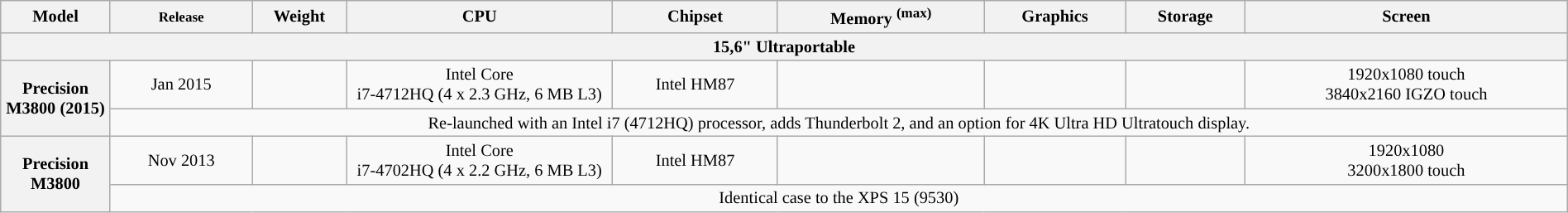<table class="wikitable" style="font-size: 85%; text-align: center; width: 100%;">
<tr>
<th style="width:7%">Model</th>
<th><small>Release</small></th>
<th style="width:6%">Weight</th>
<th style="width:17%">CPU</th>
<th>Chipset</th>
<th>Memory <sup>(max)</sup></th>
<th>Graphics</th>
<th>Storage</th>
<th>Screen</th>
</tr>
<tr>
<th colspan="9">15,6" Ultraportable</th>
</tr>
<tr>
<th rowspan="2">Precision <br>M3800 (2015)</th>
<td>Jan 2015</td>
<td></td>
<td style="background:">Intel Core <br> i7-4712HQ (4 x 2.3 GHz, 6 MB L3)</td>
<td>Intel HM87</td>
<td></td>
<td></td>
<td></td>
<td style="background:">1920x1080 touch<br>3840x2160 IGZO touch</td>
</tr>
<tr>
<td colspan="8">Re-launched with an Intel i7 (4712HQ) processor, adds Thunderbolt 2, and an option for 4K Ultra HD Ultratouch display.</td>
</tr>
<tr>
<th rowspan="2">Precision <br>M3800</th>
<td>Nov 2013</td>
<td></td>
<td style="background:">Intel Core <br>i7-4702HQ (4 x 2.2 GHz, 6 MB L3)</td>
<td>Intel HM87</td>
<td></td>
<td></td>
<td></td>
<td style="background:">1920x1080<br>3200x1800 touch</td>
</tr>
<tr>
<td colspan="8">Identical case to the XPS 15 (9530)</td>
</tr>
</table>
